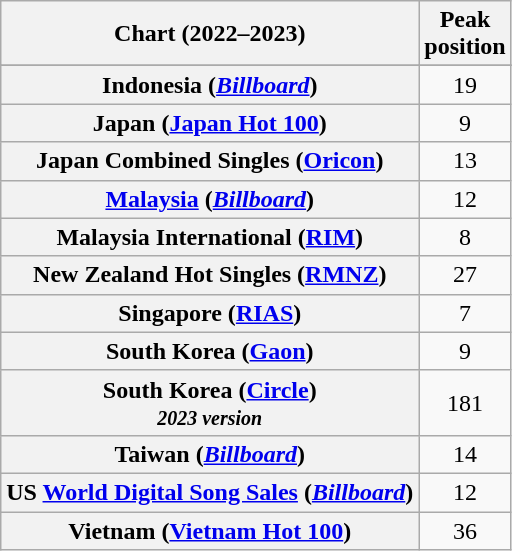<table class="wikitable plainrowheaders sortable" style="text-align:center">
<tr>
<th scope="col">Chart (2022–2023)</th>
<th scope="col">Peak<br>position</th>
</tr>
<tr>
</tr>
<tr>
<th scope="row">Indonesia (<em><a href='#'>Billboard</a></em>)</th>
<td>19</td>
</tr>
<tr>
<th scope="row">Japan (<a href='#'>Japan Hot 100</a>)</th>
<td>9</td>
</tr>
<tr>
<th scope="row">Japan Combined Singles (<a href='#'>Oricon</a>)</th>
<td>13</td>
</tr>
<tr>
<th scope="row"><a href='#'>Malaysia</a> (<em><a href='#'>Billboard</a></em>)</th>
<td>12</td>
</tr>
<tr>
<th scope="row">Malaysia International (<a href='#'>RIM</a>)</th>
<td>8</td>
</tr>
<tr>
<th scope="row">New Zealand Hot Singles (<a href='#'>RMNZ</a>)</th>
<td>27</td>
</tr>
<tr>
<th scope="row">Singapore (<a href='#'>RIAS</a>)</th>
<td>7</td>
</tr>
<tr>
<th scope="row">South Korea (<a href='#'>Gaon</a>)</th>
<td>9</td>
</tr>
<tr>
<th scope="row">South Korea (<a href='#'>Circle</a>)<br><small><em>2023 version</em></small></th>
<td>181</td>
</tr>
<tr>
<th scope="row">Taiwan (<em><a href='#'>Billboard</a></em>)</th>
<td>14</td>
</tr>
<tr>
<th scope="row">US <a href='#'>World Digital Song Sales</a> (<em><a href='#'>Billboard</a></em>)</th>
<td>12</td>
</tr>
<tr>
<th scope="row">Vietnam (<a href='#'>Vietnam Hot 100</a>)</th>
<td>36</td>
</tr>
</table>
